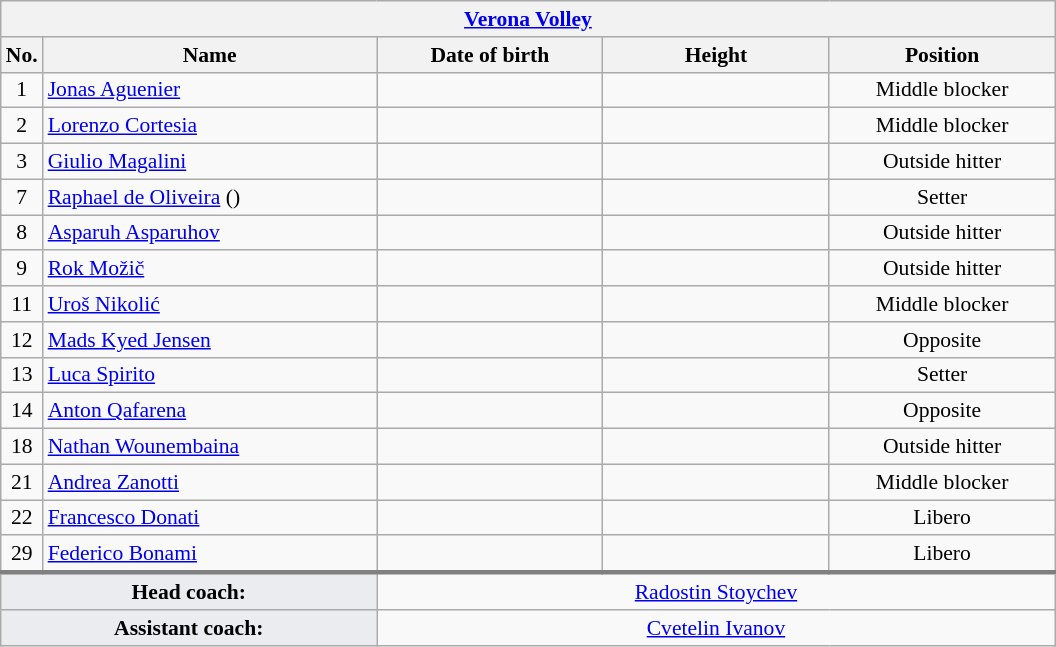<table class="wikitable collapsible collapsed" style="font-size:90%; text-align:center">
<tr>
<th colspan=5 style="width:30em"><a href='#'>Verona Volley</a></th>
</tr>
<tr>
<th>No.</th>
<th style="width:15em">Name</th>
<th style="width:10em">Date of birth</th>
<th style="width:10em">Height</th>
<th style="width:10em">Position</th>
</tr>
<tr>
<td>1</td>
<td align=left> <a href='#'>Jonas Aguenier</a></td>
<td align=right></td>
<td></td>
<td>Middle blocker</td>
</tr>
<tr>
<td>2</td>
<td align=left> <a href='#'>Lorenzo Cortesia</a></td>
<td align=right></td>
<td></td>
<td>Middle blocker</td>
</tr>
<tr>
<td>3</td>
<td align=left> <a href='#'>Giulio Magalini</a></td>
<td align=right></td>
<td></td>
<td>Outside hitter</td>
</tr>
<tr>
<td>7</td>
<td align=left> <a href='#'>Raphael de Oliveira</a> ()</td>
<td align=right></td>
<td></td>
<td>Setter</td>
</tr>
<tr>
<td>8</td>
<td align=left> <a href='#'>Asparuh Asparuhov</a></td>
<td align=right></td>
<td></td>
<td>Outside hitter</td>
</tr>
<tr>
<td>9</td>
<td align=left> <a href='#'>Rok Možič</a></td>
<td align=right></td>
<td></td>
<td>Outside hitter</td>
</tr>
<tr>
<td>11</td>
<td align=left> <a href='#'>Uroš Nikolić</a></td>
<td align=right></td>
<td></td>
<td>Middle blocker</td>
</tr>
<tr>
<td>12</td>
<td align=left> <a href='#'>Mads Kyed Jensen</a></td>
<td align=right></td>
<td></td>
<td>Opposite</td>
</tr>
<tr>
<td>13</td>
<td align=left> <a href='#'>Luca Spirito</a></td>
<td align=right></td>
<td></td>
<td>Setter</td>
</tr>
<tr>
<td>14</td>
<td align=left> <a href='#'>Anton Qafarena</a></td>
<td align=right></td>
<td></td>
<td>Opposite</td>
</tr>
<tr>
<td>18</td>
<td align=left> <a href='#'>Nathan Wounembaina</a></td>
<td align=right></td>
<td></td>
<td>Outside hitter</td>
</tr>
<tr>
<td>21</td>
<td align=left> <a href='#'>Andrea Zanotti</a></td>
<td align=right></td>
<td></td>
<td>Middle blocker</td>
</tr>
<tr>
<td>22</td>
<td align=left> <a href='#'>Francesco Donati</a></td>
<td align=right></td>
<td></td>
<td>Libero</td>
</tr>
<tr>
<td>29</td>
<td align=left> <a href='#'>Federico Bonami</a></td>
<td align=right></td>
<td></td>
<td>Libero</td>
</tr>
<tr style="border-top: 3px solid grey">
<td colspan=2 style="background:#EAECF0"><strong>Head coach:</strong></td>
<td colspan=3> <a href='#'>Radostin Stoychev</a></td>
</tr>
<tr>
<td colspan=2 style="background:#EAECF0"><strong>Assistant coach:</strong></td>
<td colspan=3> <a href='#'>Cvetelin Ivanov</a></td>
</tr>
</table>
